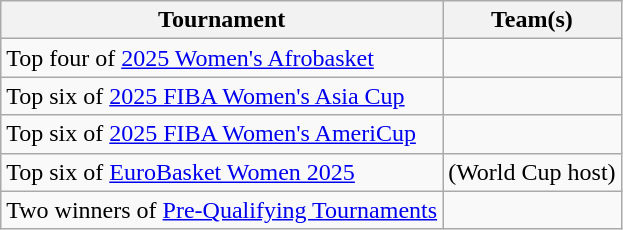<table class="wikitable">
<tr>
<th>Tournament</th>
<th>Team(s)</th>
</tr>
<tr>
<td>Top four of <a href='#'>2025 Women's Afrobasket</a></td>
<td></td>
</tr>
<tr>
<td>Top six of <a href='#'>2025 FIBA Women's Asia Cup</a></td>
<td></td>
</tr>
<tr>
<td>Top six of <a href='#'>2025 FIBA Women's AmeriCup</a></td>
<td></td>
</tr>
<tr>
<td>Top six of <a href='#'>EuroBasket Women 2025</a></td>
<td> (World Cup host)</td>
</tr>
<tr>
<td>Two winners of <a href='#'>Pre-Qualifying Tournaments</a></td>
<td><br></td>
</tr>
</table>
